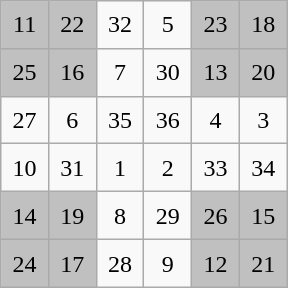<table class="wikitable" style="margin-left:auto;margin-right:auto;text-align:center;width:12em;height:12em;table-layout:fixed;">
<tr>
<td style="background-color: silver;">11</td>
<td style="background-color: silver;">22</td>
<td>32</td>
<td>5</td>
<td style="background-color: silver;">23</td>
<td style="background-color: silver;">18</td>
</tr>
<tr>
<td style="background-color: silver;">25</td>
<td style="background-color: silver;">16</td>
<td>7</td>
<td>30</td>
<td style="background-color: silver;">13</td>
<td style="background-color: silver;">20</td>
</tr>
<tr>
<td>27</td>
<td>6</td>
<td>35</td>
<td>36</td>
<td>4</td>
<td>3</td>
</tr>
<tr>
<td>10</td>
<td>31</td>
<td>1</td>
<td>2</td>
<td>33</td>
<td>34</td>
</tr>
<tr>
<td style="background-color: silver;">14</td>
<td style="background-color: silver;">19</td>
<td>8</td>
<td>29</td>
<td style="background-color: silver;">26</td>
<td style="background-color: silver;">15</td>
</tr>
<tr>
<td style="background-color: silver;">24</td>
<td style="background-color: silver;">17</td>
<td>28</td>
<td>9</td>
<td style="background-color: silver;">12</td>
<td style="background-color: silver;">21</td>
</tr>
</table>
